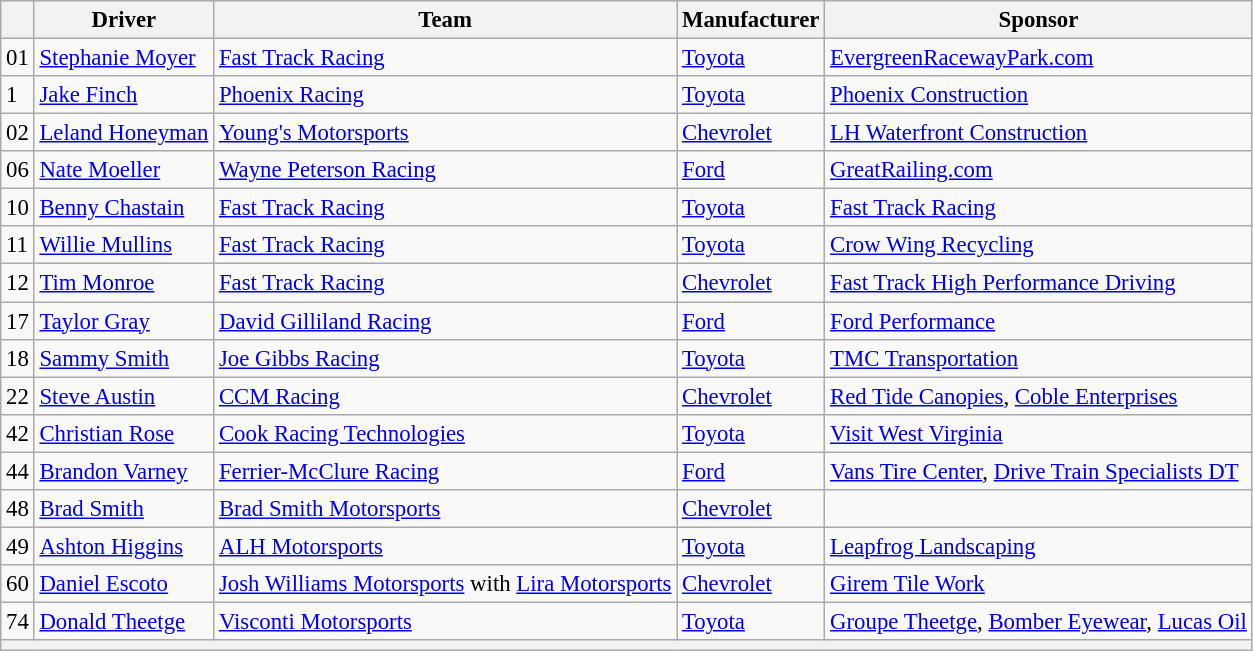<table class="wikitable" style="font-size:95%">
<tr>
<th></th>
<th>Driver</th>
<th>Team</th>
<th>Manufacturer</th>
<th>Sponsor</th>
</tr>
<tr>
<td>01</td>
<td><a href='#'>Stephanie Moyer</a></td>
<td><a href='#'>Fast Track Racing</a></td>
<td><a href='#'>Toyota</a></td>
<td><a href='#'>EvergreenRacewayPark.com</a></td>
</tr>
<tr>
<td>1</td>
<td><a href='#'>Jake Finch</a></td>
<td><a href='#'>Phoenix Racing</a></td>
<td><a href='#'>Toyota</a></td>
<td><a href='#'>Phoenix Construction</a></td>
</tr>
<tr>
<td>02</td>
<td><a href='#'>Leland Honeyman</a></td>
<td><a href='#'>Young's Motorsports</a></td>
<td><a href='#'>Chevrolet</a></td>
<td><a href='#'>LH Waterfront Construction</a></td>
</tr>
<tr>
<td>06</td>
<td><a href='#'>Nate Moeller</a></td>
<td><a href='#'>Wayne Peterson Racing</a></td>
<td><a href='#'>Ford</a></td>
<td><a href='#'>GreatRailing.com</a></td>
</tr>
<tr>
<td>10</td>
<td><a href='#'>Benny Chastain</a></td>
<td><a href='#'>Fast Track Racing</a></td>
<td><a href='#'>Toyota</a></td>
<td><a href='#'>Fast Track Racing</a></td>
</tr>
<tr>
<td>11</td>
<td><a href='#'>Willie Mullins</a></td>
<td><a href='#'>Fast Track Racing</a></td>
<td><a href='#'>Toyota</a></td>
<td><a href='#'>Crow Wing Recycling</a></td>
</tr>
<tr>
<td>12</td>
<td><a href='#'>Tim Monroe</a></td>
<td><a href='#'>Fast Track Racing</a></td>
<td><a href='#'>Chevrolet</a></td>
<td><a href='#'>Fast Track High Performance Driving</a></td>
</tr>
<tr>
<td>17</td>
<td><a href='#'>Taylor Gray</a></td>
<td><a href='#'>David Gilliland Racing</a></td>
<td><a href='#'>Ford</a></td>
<td><a href='#'>Ford Performance</a></td>
</tr>
<tr>
<td>18</td>
<td><a href='#'>Sammy Smith</a></td>
<td><a href='#'>Joe Gibbs Racing</a></td>
<td><a href='#'>Toyota</a></td>
<td><a href='#'>TMC Transportation</a></td>
</tr>
<tr>
<td>22</td>
<td><a href='#'>Steve Austin</a></td>
<td><a href='#'>CCM Racing</a></td>
<td><a href='#'>Chevrolet</a></td>
<td><a href='#'>Red Tide Canopies</a>, <a href='#'>Coble Enterprises</a></td>
</tr>
<tr>
<td>42</td>
<td><a href='#'>Christian Rose</a></td>
<td><a href='#'>Cook Racing Technologies</a></td>
<td><a href='#'>Toyota</a></td>
<td><a href='#'>Visit West Virginia</a></td>
</tr>
<tr>
<td>44</td>
<td><a href='#'>Brandon Varney</a></td>
<td><a href='#'>Ferrier-McClure Racing</a></td>
<td><a href='#'>Ford</a></td>
<td><a href='#'>Vans Tire Center</a>, <a href='#'>Drive Train Specialists DT</a></td>
</tr>
<tr>
<td>48</td>
<td><a href='#'>Brad Smith</a></td>
<td><a href='#'>Brad Smith Motorsports</a></td>
<td><a href='#'>Chevrolet</a></td>
<td></td>
</tr>
<tr>
<td>49</td>
<td><a href='#'>Ashton Higgins</a></td>
<td><a href='#'>ALH Motorsports</a></td>
<td><a href='#'>Toyota</a></td>
<td><a href='#'>Leapfrog Landscaping</a></td>
</tr>
<tr>
<td>60</td>
<td><a href='#'>Daniel Escoto</a></td>
<td><a href='#'>Josh Williams Motorsports</a> with <a href='#'>Lira Motorsports</a></td>
<td><a href='#'>Chevrolet</a></td>
<td><a href='#'>Girem Tile Work</a></td>
</tr>
<tr>
<td>74</td>
<td><a href='#'>Donald Theetge</a></td>
<td><a href='#'>Visconti Motorsports</a></td>
<td><a href='#'>Toyota</a></td>
<td><a href='#'>Groupe Theetge</a>, <a href='#'>Bomber Eyewear</a>, <a href='#'>Lucas Oil</a></td>
</tr>
<tr>
<th colspan="7"></th>
</tr>
</table>
